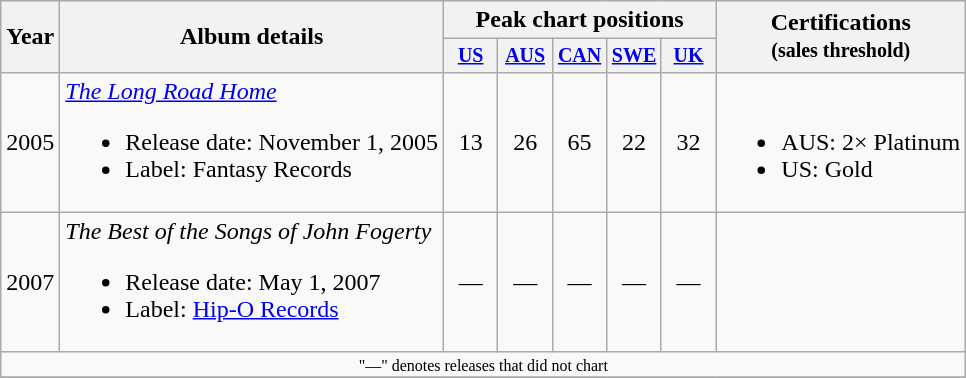<table class="wikitable" style="text-align:center;">
<tr>
<th rowspan="2">Year</th>
<th rowspan="2">Album details</th>
<th colspan="5">Peak chart positions</th>
<th rowspan="2">Certifications<br><small>(sales threshold)</small></th>
</tr>
<tr style="font-size:smaller;">
<th width="30"><a href='#'>US</a><br></th>
<th width="30"><a href='#'>AUS</a><br></th>
<th width="30"><a href='#'>CAN</a><br></th>
<th width="30"><a href='#'>SWE</a><br></th>
<th width="30"><a href='#'>UK</a><br></th>
</tr>
<tr>
<td>2005</td>
<td align="left"><em><a href='#'>The Long Road Home</a></em><br><ul><li>Release date: November 1, 2005</li><li>Label: Fantasy Records</li></ul></td>
<td>13</td>
<td>26</td>
<td>65</td>
<td>22</td>
<td>32</td>
<td align="left"><br><ul><li>AUS: 2× Platinum</li><li>US: Gold</li></ul></td>
</tr>
<tr>
<td>2007</td>
<td align="left"><em>The Best of the Songs of John Fogerty</em><br><ul><li>Release date: May 1, 2007</li><li>Label: <a href='#'>Hip-O Records</a></li></ul></td>
<td>—</td>
<td>—</td>
<td>—</td>
<td>—</td>
<td>—</td>
<td></td>
</tr>
<tr>
<td colspan="8" style="font-size:8pt">"—" denotes releases that did not chart</td>
</tr>
<tr>
</tr>
</table>
